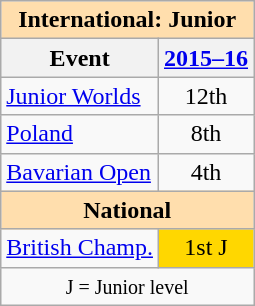<table class="wikitable" style="text-align:center">
<tr>
<th style="background-color: #ffdead; " colspan=2 align=center>International: Junior</th>
</tr>
<tr>
<th>Event</th>
<th><a href='#'>2015–16</a></th>
</tr>
<tr>
<td align=left><a href='#'>Junior Worlds</a></td>
<td>12th</td>
</tr>
<tr>
<td align=left> <a href='#'>Poland</a></td>
<td>8th</td>
</tr>
<tr>
<td align=left><a href='#'>Bavarian Open</a></td>
<td>4th</td>
</tr>
<tr>
<th style="background-color: #ffdead; " colspan=2 align=center>National</th>
</tr>
<tr>
<td align="left"><a href='#'>British Champ.</a></td>
<td bgcolor=gold>1st J</td>
</tr>
<tr>
<td colspan=2 align=center><small> J = Junior level </small></td>
</tr>
</table>
